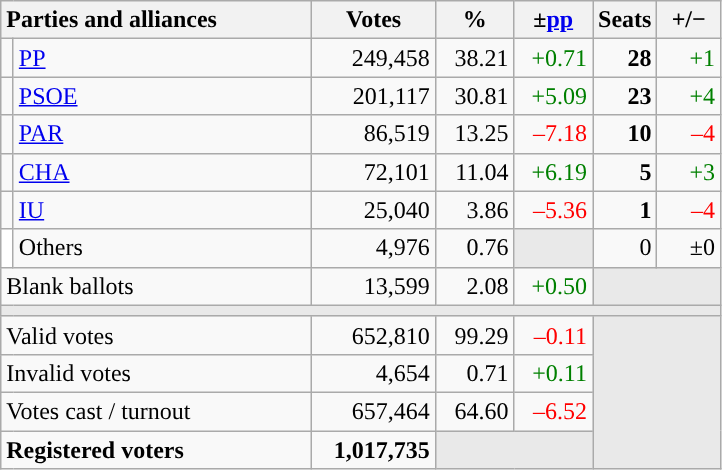<table class="wikitable" style="text-align:right;">
<tr>
<th style="text-align:left;" colspan="2" width="200">Parties and alliances</th>
<th width="75">Votes</th>
<th width="45">%</th>
<th width="45">±<a href='#'>pp</a></th>
<th width="35">Seats</th>
<th width="35">+/−</th>
</tr>
<tr>
<td width="1" style="color:inherit;background:"></td>
<td align="left"><a href='#'>PP</a></td>
<td>249,458</td>
<td>38.21</td>
<td style="color:green;">+0.71</td>
<td><strong>28</strong></td>
<td style="color:green;">+1</td>
</tr>
<tr>
<td style="color:inherit;background:"></td>
<td align="left"><a href='#'>PSOE</a></td>
<td>201,117</td>
<td>30.81</td>
<td style="color:green;">+5.09</td>
<td><strong>23</strong></td>
<td style="color:green;">+4</td>
</tr>
<tr>
<td style="color:inherit;background:"></td>
<td align="left"><a href='#'>PAR</a></td>
<td>86,519</td>
<td>13.25</td>
<td style="color:red;">–7.18</td>
<td><strong>10</strong></td>
<td style="color:red;">–4</td>
</tr>
<tr>
<td style="color:inherit;background:"></td>
<td align="left"><a href='#'>CHA</a></td>
<td>72,101</td>
<td>11.04</td>
<td style="color:green;">+6.19</td>
<td><strong>5</strong></td>
<td style="color:green;">+3</td>
</tr>
<tr>
<td style="color:inherit;background:"></td>
<td align="left"><a href='#'>IU</a></td>
<td>25,040</td>
<td>3.86</td>
<td style="color:red;">–5.36</td>
<td><strong>1</strong></td>
<td style="color:red;">–4</td>
</tr>
<tr>
<td bgcolor="white"></td>
<td align="left">Others</td>
<td>4,976</td>
<td>0.76</td>
<td bgcolor="#E9E9E9"></td>
<td>0</td>
<td>±0</td>
</tr>
<tr>
<td align="left" colspan="2">Blank ballots</td>
<td>13,599</td>
<td>2.08</td>
<td style="color:green;">+0.50</td>
<td bgcolor="#E9E9E9" colspan="2"></td>
</tr>
<tr>
<td colspan="7" bgcolor="#E9E9E9"></td>
</tr>
<tr>
<td align="left" colspan="2">Valid votes</td>
<td>652,810</td>
<td>99.29</td>
<td style="color:red;">–0.11</td>
<td bgcolor="#E9E9E9" colspan="2" rowspan="4"></td>
</tr>
<tr>
<td align="left" colspan="2">Invalid votes</td>
<td>4,654</td>
<td>0.71</td>
<td style="color:green;">+0.11</td>
</tr>
<tr>
<td align="left" colspan="2">Votes cast / turnout</td>
<td>657,464</td>
<td>64.60</td>
<td style="color:red;">–6.52</td>
</tr>
<tr style="font-weight:bold;">
<td align="left" colspan="2">Registered voters</td>
<td>1,017,735</td>
<td bgcolor="#E9E9E9" colspan="2"></td>
</tr>
</table>
